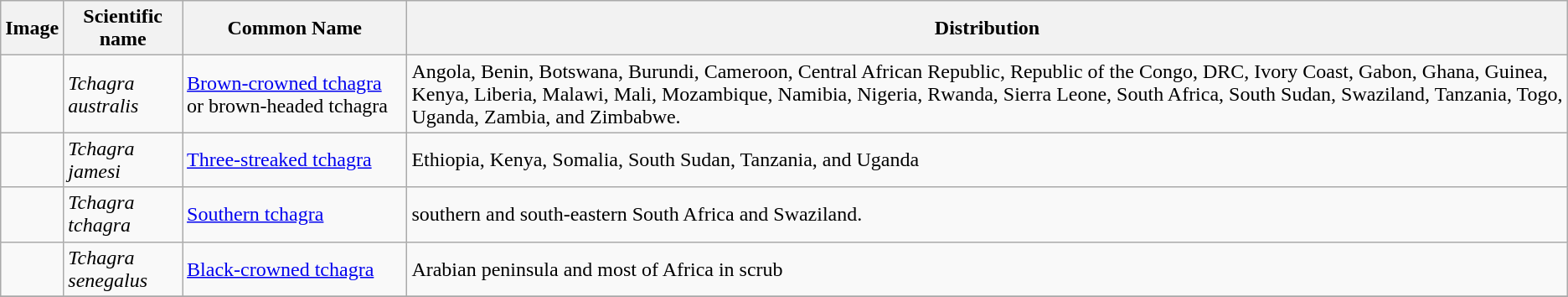<table class="wikitable">
<tr>
<th>Image</th>
<th>Scientific name</th>
<th>Common Name</th>
<th>Distribution</th>
</tr>
<tr>
<td></td>
<td><em>Tchagra australis</em></td>
<td><a href='#'>Brown-crowned tchagra</a> or brown-headed tchagra</td>
<td>Angola, Benin, Botswana, Burundi, Cameroon, Central African Republic, Republic of the Congo, DRC, Ivory Coast, Gabon, Ghana, Guinea, Kenya, Liberia, Malawi, Mali, Mozambique, Namibia, Nigeria, Rwanda, Sierra Leone, South Africa, South Sudan, Swaziland, Tanzania, Togo, Uganda, Zambia, and Zimbabwe.</td>
</tr>
<tr>
<td></td>
<td><em>Tchagra jamesi</em></td>
<td><a href='#'>Three-streaked tchagra</a></td>
<td>Ethiopia, Kenya, Somalia, South Sudan, Tanzania, and Uganda</td>
</tr>
<tr>
<td></td>
<td><em>Tchagra tchagra</em></td>
<td><a href='#'>Southern tchagra</a></td>
<td>southern and south-eastern South Africa and Swaziland.</td>
</tr>
<tr>
<td></td>
<td><em>Tchagra senegalus</em></td>
<td><a href='#'>Black-crowned tchagra</a></td>
<td>Arabian peninsula and most of Africa in scrub</td>
</tr>
<tr>
</tr>
</table>
